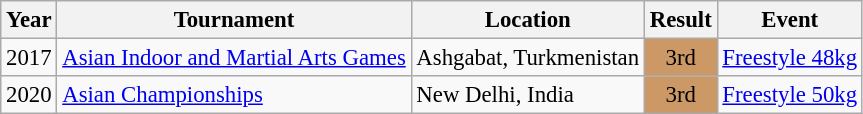<table class="wikitable" style="font-size:95%;">
<tr>
<th>Year</th>
<th>Tournament</th>
<th>Location</th>
<th>Result</th>
<th>Event</th>
</tr>
<tr>
<td>2017</td>
<td><a href='#'>Asian Indoor and Martial Arts Games</a></td>
<td>Ashgabat, Turkmenistan</td>
<td align="center" bgcolor="cc9966">3rd</td>
<td><a href='#'>Freestyle 48kg</a></td>
</tr>
<tr>
<td>2020</td>
<td><a href='#'>Asian Championships</a></td>
<td>New Delhi, India</td>
<td align="center" bgcolor="cc9966">3rd</td>
<td><a href='#'>Freestyle 50kg</a></td>
</tr>
</table>
